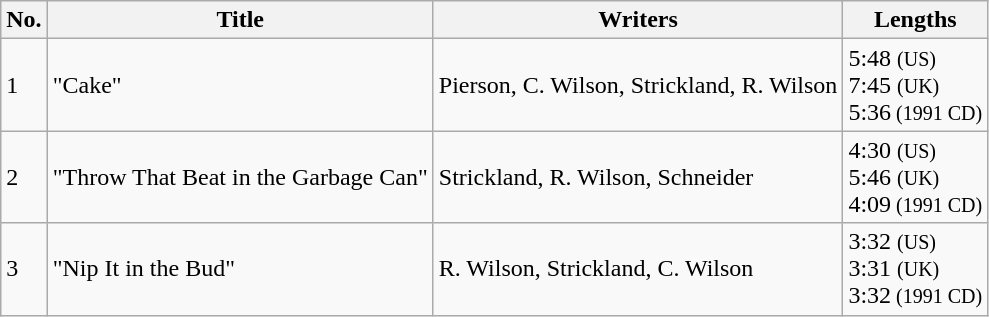<table class="wikitable">
<tr>
<th>No.</th>
<th>Title</th>
<th>Writers</th>
<th>Lengths</th>
</tr>
<tr>
<td>1</td>
<td>"Cake"</td>
<td>Pierson, C. Wilson, Strickland, R. Wilson</td>
<td>5:48 <small>(US)</small><br>7:45 <small>(UK)</small><br>5:36<small> (1991 CD)</small></td>
</tr>
<tr>
<td>2</td>
<td>"Throw That Beat in the Garbage Can"</td>
<td>Strickland, R. Wilson, Schneider</td>
<td>4:30 <small>(US)</small><br>5:46 <small>(UK)</small><br>4:09<small> (1991 CD)</small></td>
</tr>
<tr>
<td>3</td>
<td>"Nip It in the Bud"</td>
<td>R. Wilson, Strickland, C. Wilson</td>
<td>3:32 <small>(US)</small><br>3:31 <small>(UK)</small><br>3:32<small> (1991 CD)</small></td>
</tr>
</table>
